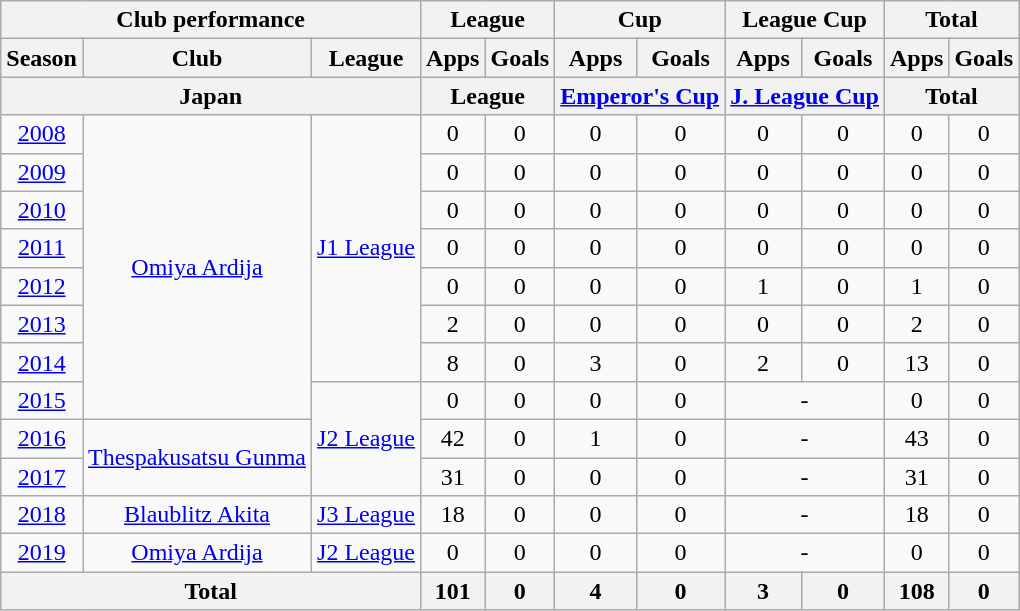<table class="wikitable" style="text-align:center;">
<tr>
<th colspan=3>Club performance</th>
<th colspan=2>League</th>
<th colspan=2>Cup</th>
<th colspan=2>League Cup</th>
<th colspan=2>Total</th>
</tr>
<tr>
<th>Season</th>
<th>Club</th>
<th>League</th>
<th>Apps</th>
<th>Goals</th>
<th>Apps</th>
<th>Goals</th>
<th>Apps</th>
<th>Goals</th>
<th>Apps</th>
<th>Goals</th>
</tr>
<tr>
<th colspan=3>Japan</th>
<th colspan=2>League</th>
<th colspan=2><a href='#'>Emperor's Cup</a></th>
<th colspan=2><a href='#'>J. League Cup</a></th>
<th colspan=2>Total</th>
</tr>
<tr>
<td><a href='#'>2008</a></td>
<td rowspan="8"><a href='#'>Omiya Ardija</a></td>
<td rowspan="7"><a href='#'>J1 League</a></td>
<td>0</td>
<td>0</td>
<td>0</td>
<td>0</td>
<td>0</td>
<td>0</td>
<td>0</td>
<td>0</td>
</tr>
<tr>
<td><a href='#'>2009</a></td>
<td>0</td>
<td>0</td>
<td>0</td>
<td>0</td>
<td>0</td>
<td>0</td>
<td>0</td>
<td>0</td>
</tr>
<tr>
<td><a href='#'>2010</a></td>
<td>0</td>
<td>0</td>
<td>0</td>
<td>0</td>
<td>0</td>
<td>0</td>
<td>0</td>
<td>0</td>
</tr>
<tr>
<td><a href='#'>2011</a></td>
<td>0</td>
<td>0</td>
<td>0</td>
<td>0</td>
<td>0</td>
<td>0</td>
<td>0</td>
<td>0</td>
</tr>
<tr>
<td><a href='#'>2012</a></td>
<td>0</td>
<td>0</td>
<td>0</td>
<td>0</td>
<td>1</td>
<td>0</td>
<td>1</td>
<td>0</td>
</tr>
<tr>
<td><a href='#'>2013</a></td>
<td>2</td>
<td>0</td>
<td>0</td>
<td>0</td>
<td>0</td>
<td>0</td>
<td>2</td>
<td>0</td>
</tr>
<tr>
<td><a href='#'>2014</a></td>
<td>8</td>
<td>0</td>
<td>3</td>
<td>0</td>
<td>2</td>
<td>0</td>
<td>13</td>
<td>0</td>
</tr>
<tr>
<td><a href='#'>2015</a></td>
<td rowspan="3"><a href='#'>J2 League</a></td>
<td>0</td>
<td>0</td>
<td>0</td>
<td>0</td>
<td colspan="2">-</td>
<td>0</td>
<td>0</td>
</tr>
<tr>
<td><a href='#'>2016</a></td>
<td rowspan="2"><a href='#'>Thespakusatsu Gunma</a></td>
<td>42</td>
<td>0</td>
<td>1</td>
<td>0</td>
<td colspan="2">-</td>
<td>43</td>
<td>0</td>
</tr>
<tr>
<td><a href='#'>2017</a></td>
<td>31</td>
<td>0</td>
<td>0</td>
<td>0</td>
<td colspan="2">-</td>
<td>31</td>
<td>0</td>
</tr>
<tr>
<td><a href='#'>2018</a></td>
<td><a href='#'>Blaublitz Akita</a></td>
<td><a href='#'>J3 League</a></td>
<td>18</td>
<td>0</td>
<td>0</td>
<td>0</td>
<td colspan="2">-</td>
<td>18</td>
<td>0</td>
</tr>
<tr>
<td><a href='#'>2019</a></td>
<td><a href='#'>Omiya Ardija</a></td>
<td><a href='#'>J2 League</a></td>
<td>0</td>
<td>0</td>
<td>0</td>
<td>0</td>
<td colspan="2">-</td>
<td>0</td>
<td>0</td>
</tr>
<tr>
<th colspan=3>Total</th>
<th>101</th>
<th>0</th>
<th>4</th>
<th>0</th>
<th>3</th>
<th>0</th>
<th>108</th>
<th>0</th>
</tr>
</table>
